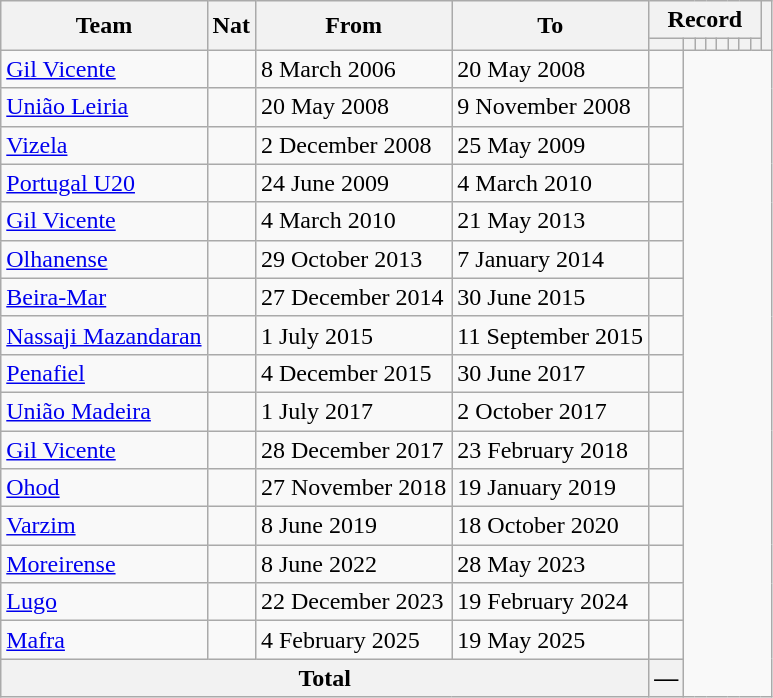<table class="wikitable" style="text-align: center">
<tr>
<th rowspan="2">Team</th>
<th rowspan="2">Nat</th>
<th rowspan="2">From</th>
<th rowspan="2">To</th>
<th colspan="8">Record</th>
<th rowspan=2></th>
</tr>
<tr>
<th></th>
<th></th>
<th></th>
<th></th>
<th></th>
<th></th>
<th></th>
<th></th>
</tr>
<tr>
<td align=left><a href='#'>Gil Vicente</a></td>
<td></td>
<td align=left>8 March 2006</td>
<td align=left>20 May 2008<br></td>
<td></td>
</tr>
<tr>
<td align=left><a href='#'>União Leiria</a></td>
<td></td>
<td align=left>20 May 2008</td>
<td align=left>9 November 2008<br></td>
<td></td>
</tr>
<tr>
<td align=left><a href='#'>Vizela</a></td>
<td></td>
<td align=left>2 December 2008</td>
<td align=left>25 May 2009<br></td>
<td></td>
</tr>
<tr>
<td align=left><a href='#'>Portugal U20</a></td>
<td></td>
<td align=left>24 June 2009</td>
<td align=left>4 March 2010<br></td>
<td></td>
</tr>
<tr>
<td align=left><a href='#'>Gil Vicente</a></td>
<td></td>
<td align=left>4 March 2010</td>
<td align=left>21 May 2013<br></td>
<td></td>
</tr>
<tr>
<td align=left><a href='#'>Olhanense</a></td>
<td></td>
<td align=left>29 October 2013</td>
<td align=left>7 January 2014<br></td>
<td></td>
</tr>
<tr>
<td align=left><a href='#'>Beira-Mar</a></td>
<td></td>
<td align=left>27 December 2014</td>
<td align=left>30 June 2015<br></td>
<td></td>
</tr>
<tr>
<td align=left><a href='#'>Nassaji Mazandaran</a></td>
<td></td>
<td align=left>1 July 2015</td>
<td align=left>11 September 2015<br></td>
<td></td>
</tr>
<tr>
<td align=left><a href='#'>Penafiel</a></td>
<td></td>
<td align=left>4 December 2015</td>
<td align=left>30 June 2017<br></td>
<td></td>
</tr>
<tr>
<td align=left><a href='#'>União Madeira</a></td>
<td></td>
<td align=left>1 July 2017</td>
<td align=left>2 October 2017<br></td>
<td></td>
</tr>
<tr>
<td align=left><a href='#'>Gil Vicente</a></td>
<td></td>
<td align=left>28 December 2017</td>
<td align=left>23 February 2018<br></td>
<td></td>
</tr>
<tr>
<td align=left><a href='#'>Ohod</a></td>
<td></td>
<td align=left>27 November 2018</td>
<td align=left>19 January 2019<br></td>
<td></td>
</tr>
<tr>
<td align=left><a href='#'>Varzim</a></td>
<td></td>
<td align=left>8 June 2019</td>
<td align=left>18 October 2020<br></td>
<td></td>
</tr>
<tr>
<td align=left><a href='#'>Moreirense</a></td>
<td></td>
<td align=left>8 June 2022</td>
<td align=left>28 May 2023<br></td>
<td></td>
</tr>
<tr>
<td align=left><a href='#'>Lugo</a></td>
<td></td>
<td align=left>22 December 2023</td>
<td align=left>19 February 2024<br></td>
<td></td>
</tr>
<tr>
<td align=left><a href='#'>Mafra</a></td>
<td></td>
<td align=left>4 February 2025</td>
<td align=left>19 May 2025<br></td>
<td></td>
</tr>
<tr>
<th colspan="4">Total<br></th>
<th>—</th>
</tr>
</table>
